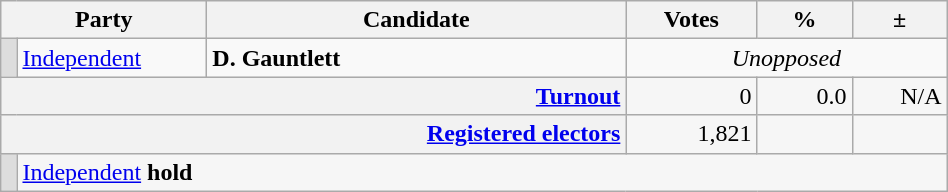<table class=wikitable>
<tr>
<th scope="col" colspan="2" style="width: 130px">Party</th>
<th scope="col" style="width: 17em">Candidate</th>
<th scope="col" style="width: 5em">Votes</th>
<th scope="col" style="width: 3.5em">%</th>
<th scope="col" style="width: 3.5em">±</th>
</tr>
<tr>
<td style="background:#DDDDDD;"></td>
<td><a href='#'>Independent</a></td>
<td><strong>D. Gauntlett</strong></td>
<td style="text-align: center; "colspan="3"><em>Unopposed</em></td>
</tr>
<tr style="background-color:#F6F6F6">
<th colspan="3" style="text-align: right; margin-right: 0.5em"><a href='#'>Turnout</a></th>
<td style="text-align: right; margin-right: 0.5em">0</td>
<td style="text-align: right; margin-right: 0.5em">0.0</td>
<td style="text-align: right; margin-right: 0.5em">N/A</td>
</tr>
<tr style="background-color:#F6F6F6;">
<th colspan="3" style="text-align:right;"><a href='#'>Registered electors</a></th>
<td style="text-align:right; margin-right:0.5em">1,821</td>
<td></td>
<td></td>
</tr>
<tr style="background-color:#F6F6F6">
<td style="background:#DDDDDD;"></td>
<td colspan="5"><a href='#'>Independent</a> <strong>hold</strong></td>
</tr>
</table>
